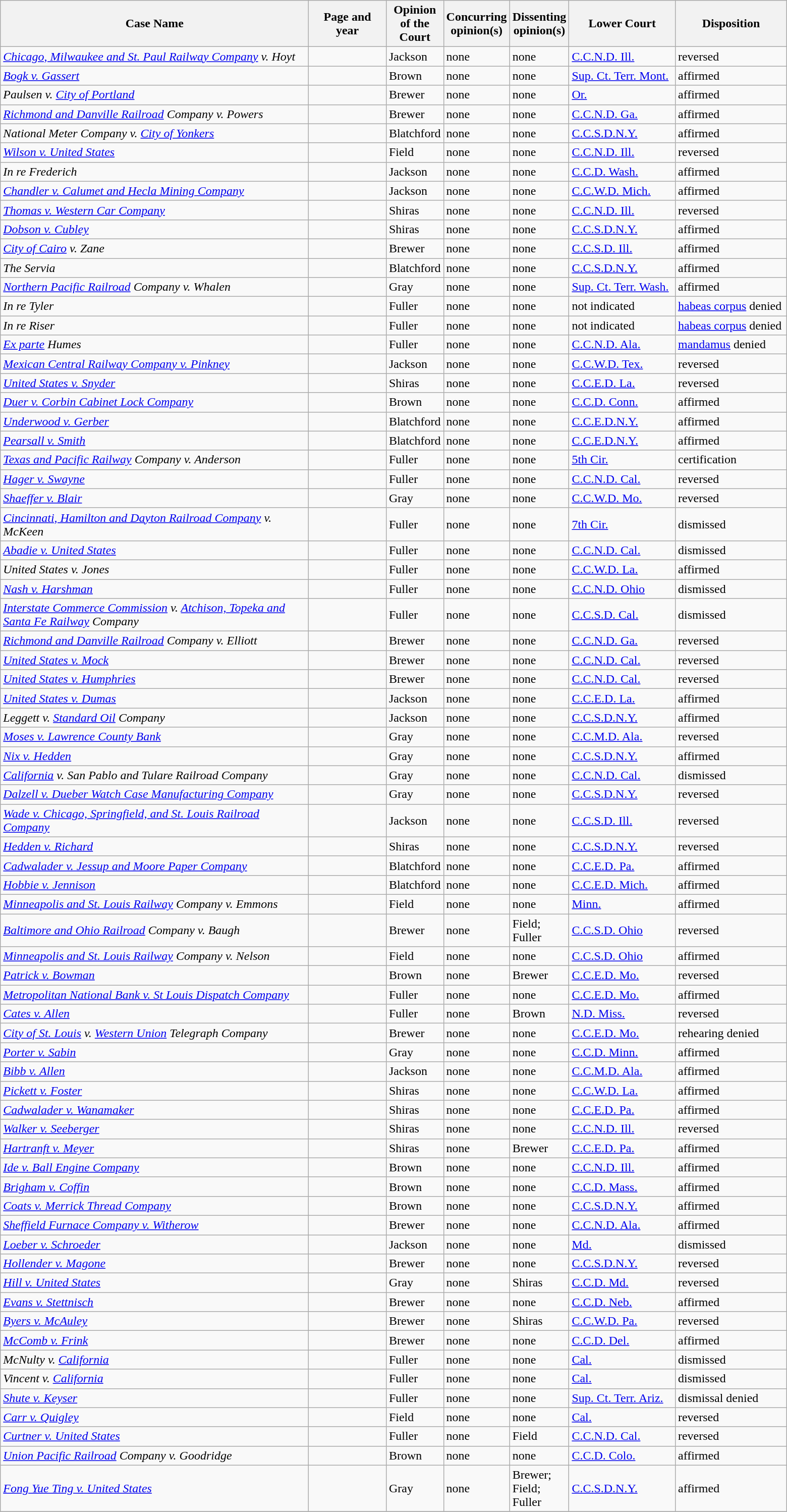<table class="wikitable sortable">
<tr>
<th scope="col" style="width: 400px;">Case Name</th>
<th scope="col" style="width: 95px;">Page and year</th>
<th scope="col" style="width: 10px;">Opinion of the Court</th>
<th scope="col" style="width: 10px;">Concurring opinion(s)</th>
<th scope="col" style="width: 10px;">Dissenting opinion(s)</th>
<th scope="col" style="width: 133px;">Lower Court</th>
<th scope="col" style="width: 140px;">Disposition</th>
</tr>
<tr>
<td><em><a href='#'>Chicago, Milwaukee and St. Paul Railway Company</a> v. Hoyt</em></td>
<td align="right"></td>
<td>Jackson</td>
<td>none</td>
<td>none</td>
<td><a href='#'>C.C.N.D. Ill.</a></td>
<td>reversed</td>
</tr>
<tr>
<td><em><a href='#'>Bogk v. Gassert</a></em></td>
<td align="right"></td>
<td>Brown</td>
<td>none</td>
<td>none</td>
<td><a href='#'>Sup. Ct. Terr. Mont.</a></td>
<td>affirmed</td>
</tr>
<tr>
<td><em>Paulsen v. <a href='#'>City of Portland</a></em></td>
<td align="right"></td>
<td>Brewer</td>
<td>none</td>
<td>none</td>
<td><a href='#'>Or.</a></td>
<td>affirmed</td>
</tr>
<tr>
<td><em><a href='#'>Richmond and Danville Railroad</a> Company v. Powers</em></td>
<td align="right"></td>
<td>Brewer</td>
<td>none</td>
<td>none</td>
<td><a href='#'>C.C.N.D. Ga.</a></td>
<td>affirmed</td>
</tr>
<tr>
<td><em>National Meter Company v. <a href='#'>City of Yonkers</a></em></td>
<td align="right"></td>
<td>Blatchford</td>
<td>none</td>
<td>none</td>
<td><a href='#'>C.C.S.D.N.Y.</a></td>
<td>affirmed</td>
</tr>
<tr>
<td><em><a href='#'>Wilson v. United States</a></em></td>
<td align="right"></td>
<td>Field</td>
<td>none</td>
<td>none</td>
<td><a href='#'>C.C.N.D. Ill.</a></td>
<td>reversed</td>
</tr>
<tr>
<td><em>In re Frederich</em></td>
<td align="right"></td>
<td>Jackson</td>
<td>none</td>
<td>none</td>
<td><a href='#'>C.C.D. Wash.</a></td>
<td>affirmed</td>
</tr>
<tr>
<td><em><a href='#'>Chandler v.  Calumet and Hecla Mining Company</a></em></td>
<td align="right"></td>
<td>Jackson</td>
<td>none</td>
<td>none</td>
<td><a href='#'>C.C.W.D. Mich.</a></td>
<td>affirmed</td>
</tr>
<tr>
<td><em><a href='#'>Thomas v. Western Car Company</a></em></td>
<td align="right"></td>
<td>Shiras</td>
<td>none</td>
<td>none</td>
<td><a href='#'>C.C.N.D. Ill.</a></td>
<td>reversed</td>
</tr>
<tr>
<td><em><a href='#'>Dobson v. Cubley</a></em></td>
<td align="right"></td>
<td>Shiras</td>
<td>none</td>
<td>none</td>
<td><a href='#'>C.C.S.D.N.Y.</a></td>
<td>affirmed</td>
</tr>
<tr>
<td><em><a href='#'>City of Cairo</a> v. Zane</em></td>
<td align="right"></td>
<td>Brewer</td>
<td>none</td>
<td>none</td>
<td><a href='#'>C.C.S.D. Ill.</a></td>
<td>affirmed</td>
</tr>
<tr>
<td><em>The Servia</em></td>
<td align="right"></td>
<td>Blatchford</td>
<td>none</td>
<td>none</td>
<td><a href='#'>C.C.S.D.N.Y.</a></td>
<td>affirmed</td>
</tr>
<tr>
<td><em><a href='#'>Northern Pacific Railroad</a> Company v. Whalen</em></td>
<td align="right"></td>
<td>Gray</td>
<td>none</td>
<td>none</td>
<td><a href='#'>Sup. Ct. Terr. Wash.</a></td>
<td>affirmed</td>
</tr>
<tr>
<td><em>In re Tyler</em></td>
<td align="right"></td>
<td>Fuller</td>
<td>none</td>
<td>none</td>
<td>not indicated</td>
<td><a href='#'>habeas corpus</a> denied</td>
</tr>
<tr>
<td><em>In re Riser</em></td>
<td align="right"></td>
<td>Fuller</td>
<td>none</td>
<td>none</td>
<td>not indicated</td>
<td><a href='#'>habeas corpus</a> denied</td>
</tr>
<tr>
<td><em><a href='#'>Ex parte</a> Humes</em></td>
<td align="right"></td>
<td>Fuller</td>
<td>none</td>
<td>none</td>
<td><a href='#'>C.C.N.D. Ala.</a></td>
<td><a href='#'>mandamus</a> denied</td>
</tr>
<tr>
<td><em><a href='#'>Mexican Central Railway Company v. Pinkney</a></em></td>
<td align="right"></td>
<td>Jackson</td>
<td>none</td>
<td>none</td>
<td><a href='#'>C.C.W.D. Tex.</a></td>
<td>reversed</td>
</tr>
<tr>
<td><em><a href='#'>United States v. Snyder</a></em></td>
<td align="right"></td>
<td>Shiras</td>
<td>none</td>
<td>none</td>
<td><a href='#'>C.C.E.D. La.</a></td>
<td>reversed</td>
</tr>
<tr>
<td><em><a href='#'>Duer v. Corbin Cabinet Lock Company</a></em></td>
<td align="right"></td>
<td>Brown</td>
<td>none</td>
<td>none</td>
<td><a href='#'>C.C.D. Conn.</a></td>
<td>affirmed</td>
</tr>
<tr>
<td><em><a href='#'>Underwood v. Gerber</a></em></td>
<td align="right"></td>
<td>Blatchford</td>
<td>none</td>
<td>none</td>
<td><a href='#'>C.C.E.D.N.Y.</a></td>
<td>affirmed</td>
</tr>
<tr>
<td><em><a href='#'>Pearsall v. Smith</a></em></td>
<td align="right"></td>
<td>Blatchford</td>
<td>none</td>
<td>none</td>
<td><a href='#'>C.C.E.D.N.Y.</a></td>
<td>affirmed</td>
</tr>
<tr>
<td><em><a href='#'>Texas and Pacific Railway</a> Company v. Anderson</em></td>
<td align="right"></td>
<td>Fuller</td>
<td>none</td>
<td>none</td>
<td><a href='#'>5th Cir.</a></td>
<td>certification</td>
</tr>
<tr>
<td><em><a href='#'>Hager v. Swayne</a></em></td>
<td align="right"></td>
<td>Fuller</td>
<td>none</td>
<td>none</td>
<td><a href='#'>C.C.N.D. Cal.</a></td>
<td>reversed</td>
</tr>
<tr>
<td><em><a href='#'>Shaeffer v. Blair</a></em></td>
<td align="right"></td>
<td>Gray</td>
<td>none</td>
<td>none</td>
<td><a href='#'>C.C.W.D. Mo.</a></td>
<td>reversed</td>
</tr>
<tr>
<td><em><a href='#'>Cincinnati, Hamilton and Dayton Railroad Company</a> v. McKeen</em></td>
<td align="right"></td>
<td>Fuller</td>
<td>none</td>
<td>none</td>
<td><a href='#'>7th Cir.</a></td>
<td>dismissed</td>
</tr>
<tr>
<td><em><a href='#'>Abadie v. United States</a></em></td>
<td align="right"></td>
<td>Fuller</td>
<td>none</td>
<td>none</td>
<td><a href='#'>C.C.N.D. Cal.</a></td>
<td>dismissed</td>
</tr>
<tr>
<td><em>United States v. Jones</em></td>
<td align="right"></td>
<td>Fuller</td>
<td>none</td>
<td>none</td>
<td><a href='#'>C.C.W.D. La.</a></td>
<td>affirmed</td>
</tr>
<tr>
<td><em><a href='#'>Nash v. Harshman</a></em></td>
<td align="right"></td>
<td>Fuller</td>
<td>none</td>
<td>none</td>
<td><a href='#'>C.C.N.D. Ohio</a></td>
<td>dismissed</td>
</tr>
<tr>
<td><em><a href='#'>Interstate Commerce Commission</a> v. <a href='#'>Atchison, Topeka and Santa Fe Railway</a> Company</em></td>
<td align="right"></td>
<td>Fuller</td>
<td>none</td>
<td>none</td>
<td><a href='#'>C.C.S.D. Cal.</a></td>
<td>dismissed</td>
</tr>
<tr>
<td><em><a href='#'>Richmond and Danville Railroad</a> Company v. Elliott</em></td>
<td align="right"></td>
<td>Brewer</td>
<td>none</td>
<td>none</td>
<td><a href='#'>C.C.N.D. Ga.</a></td>
<td>reversed</td>
</tr>
<tr>
<td><em><a href='#'>United States v. Mock</a></em></td>
<td align="right"></td>
<td>Brewer</td>
<td>none</td>
<td>none</td>
<td><a href='#'>C.C.N.D. Cal.</a></td>
<td>reversed</td>
</tr>
<tr>
<td><em><a href='#'>United States v. Humphries</a></em></td>
<td align="right"></td>
<td>Brewer</td>
<td>none</td>
<td>none</td>
<td><a href='#'>C.C.N.D. Cal.</a></td>
<td>reversed</td>
</tr>
<tr>
<td><em><a href='#'>United States v. Dumas</a></em></td>
<td align="right"></td>
<td>Jackson</td>
<td>none</td>
<td>none</td>
<td><a href='#'>C.C.E.D. La.</a></td>
<td>affirmed</td>
</tr>
<tr>
<td><em>Leggett v. <a href='#'>Standard Oil</a> Company</em></td>
<td align="right"></td>
<td>Jackson</td>
<td>none</td>
<td>none</td>
<td><a href='#'>C.C.S.D.N.Y.</a></td>
<td>affirmed</td>
</tr>
<tr>
<td><em><a href='#'>Moses v. Lawrence County Bank</a></em></td>
<td align="right"></td>
<td>Gray</td>
<td>none</td>
<td>none</td>
<td><a href='#'>C.C.M.D. Ala.</a></td>
<td>reversed</td>
</tr>
<tr>
<td><em><a href='#'>Nix v. Hedden</a></em></td>
<td align="right"></td>
<td>Gray</td>
<td>none</td>
<td>none</td>
<td><a href='#'>C.C.S.D.N.Y.</a></td>
<td>affirmed</td>
</tr>
<tr>
<td><em><a href='#'>California</a> v. San Pablo and Tulare Railroad Company</em></td>
<td align="right"></td>
<td>Gray</td>
<td>none</td>
<td>none</td>
<td><a href='#'>C.C.N.D. Cal.</a></td>
<td>dismissed</td>
</tr>
<tr>
<td><em><a href='#'>Dalzell v. Dueber Watch Case Manufacturing Company</a></em></td>
<td align="right"></td>
<td>Gray</td>
<td>none</td>
<td>none</td>
<td><a href='#'>C.C.S.D.N.Y.</a></td>
<td>reversed</td>
</tr>
<tr>
<td><em><a href='#'>Wade v. Chicago, Springfield, and St. Louis Railroad Company</a></em></td>
<td align="right"></td>
<td>Jackson</td>
<td>none</td>
<td>none</td>
<td><a href='#'>C.C.S.D. Ill.</a></td>
<td>reversed</td>
</tr>
<tr>
<td><em><a href='#'>Hedden v. Richard</a></em></td>
<td align="right"></td>
<td>Shiras</td>
<td>none</td>
<td>none</td>
<td><a href='#'>C.C.S.D.N.Y.</a></td>
<td>reversed</td>
</tr>
<tr>
<td><em><a href='#'>Cadwalader v. Jessup and Moore Paper Company</a></em></td>
<td align="right"></td>
<td>Blatchford</td>
<td>none</td>
<td>none</td>
<td><a href='#'>C.C.E.D. Pa.</a></td>
<td>affirmed</td>
</tr>
<tr>
<td><em><a href='#'>Hobbie v. Jennison</a></em></td>
<td align="right"></td>
<td>Blatchford</td>
<td>none</td>
<td>none</td>
<td><a href='#'>C.C.E.D. Mich.</a></td>
<td>affirmed</td>
</tr>
<tr>
<td><em><a href='#'>Minneapolis and St. Louis Railway</a> Company v. Emmons</em></td>
<td align="right"></td>
<td>Field</td>
<td>none</td>
<td>none</td>
<td><a href='#'>Minn.</a></td>
<td>affirmed</td>
</tr>
<tr>
<td><em><a href='#'>Baltimore and Ohio Railroad</a> Company v. Baugh</em></td>
<td align="right"></td>
<td>Brewer</td>
<td>none</td>
<td>Field; Fuller</td>
<td><a href='#'>C.C.S.D. Ohio</a></td>
<td>reversed</td>
</tr>
<tr>
<td><em><a href='#'>Minneapolis and St. Louis Railway</a> Company v. Nelson</em></td>
<td align="right"></td>
<td>Field</td>
<td>none</td>
<td>none</td>
<td><a href='#'>C.C.S.D. Ohio</a></td>
<td>affirmed</td>
</tr>
<tr>
<td><em><a href='#'>Patrick v. Bowman</a></em></td>
<td align="right"></td>
<td>Brown</td>
<td>none</td>
<td>Brewer</td>
<td><a href='#'>C.C.E.D. Mo.</a></td>
<td>reversed</td>
</tr>
<tr>
<td><em><a href='#'>Metropolitan National Bank v. St Louis Dispatch Company</a></em></td>
<td align="right"></td>
<td>Fuller</td>
<td>none</td>
<td>none</td>
<td><a href='#'>C.C.E.D. Mo.</a></td>
<td>affirmed</td>
</tr>
<tr>
<td><em><a href='#'>Cates v. Allen</a></em></td>
<td align="right"></td>
<td>Fuller</td>
<td>none</td>
<td>Brown</td>
<td><a href='#'>N.D. Miss.</a></td>
<td>reversed</td>
</tr>
<tr>
<td><em><a href='#'>City of St. Louis</a> v. <a href='#'>Western Union</a> Telegraph Company</em></td>
<td align="right"></td>
<td>Brewer</td>
<td>none</td>
<td>none</td>
<td><a href='#'>C.C.E.D. Mo.</a></td>
<td>rehearing denied</td>
</tr>
<tr>
<td><em><a href='#'>Porter v. Sabin</a></em></td>
<td align="right"></td>
<td>Gray</td>
<td>none</td>
<td>none</td>
<td><a href='#'>C.C.D. Minn.</a></td>
<td>affirmed</td>
</tr>
<tr>
<td><em><a href='#'>Bibb v. Allen</a></em></td>
<td align="right"></td>
<td>Jackson</td>
<td>none</td>
<td>none</td>
<td><a href='#'>C.C.M.D. Ala.</a></td>
<td>affirmed</td>
</tr>
<tr>
<td><em><a href='#'>Pickett v. Foster</a></em></td>
<td align="right"></td>
<td>Shiras</td>
<td>none</td>
<td>none</td>
<td><a href='#'>C.C.W.D. La.</a></td>
<td>affirmed</td>
</tr>
<tr>
<td><em><a href='#'>Cadwalader v. Wanamaker</a></em></td>
<td align="right"></td>
<td>Shiras</td>
<td>none</td>
<td>none</td>
<td><a href='#'>C.C.E.D. Pa.</a></td>
<td>affirmed</td>
</tr>
<tr>
<td><em><a href='#'>Walker v. Seeberger</a></em></td>
<td align="right"></td>
<td>Shiras</td>
<td>none</td>
<td>none</td>
<td><a href='#'>C.C.N.D. Ill.</a></td>
<td>reversed</td>
</tr>
<tr>
<td><em><a href='#'>Hartranft v. Meyer</a></em></td>
<td align="right"></td>
<td>Shiras</td>
<td>none</td>
<td>Brewer</td>
<td><a href='#'>C.C.E.D. Pa.</a></td>
<td>affirmed</td>
</tr>
<tr>
<td><em><a href='#'>Ide v. Ball Engine Company</a></em></td>
<td align="right"></td>
<td>Brown</td>
<td>none</td>
<td>none</td>
<td><a href='#'>C.C.N.D. Ill.</a></td>
<td>affirmed</td>
</tr>
<tr>
<td><em><a href='#'>Brigham v. Coffin</a></em></td>
<td align="right"></td>
<td>Brown</td>
<td>none</td>
<td>none</td>
<td><a href='#'>C.C.D. Mass.</a></td>
<td>affirmed</td>
</tr>
<tr>
<td><em><a href='#'>Coats v. Merrick Thread Company</a></em></td>
<td align="right"></td>
<td>Brown</td>
<td>none</td>
<td>none</td>
<td><a href='#'>C.C.S.D.N.Y.</a></td>
<td>affirmed</td>
</tr>
<tr>
<td><em><a href='#'>Sheffield Furnace Company v. Witherow</a></em></td>
<td align="right"></td>
<td>Brewer</td>
<td>none</td>
<td>none</td>
<td><a href='#'>C.C.N.D. Ala.</a></td>
<td>affirmed</td>
</tr>
<tr>
<td><em><a href='#'>Loeber v. Schroeder</a></em></td>
<td align="right"></td>
<td>Jackson</td>
<td>none</td>
<td>none</td>
<td><a href='#'>Md.</a></td>
<td>dismissed</td>
</tr>
<tr>
<td><em><a href='#'>Hollender v. Magone</a></em></td>
<td align="right"></td>
<td>Brewer</td>
<td>none</td>
<td>none</td>
<td><a href='#'>C.C.S.D.N.Y.</a></td>
<td>reversed</td>
</tr>
<tr>
<td><em><a href='#'>Hill v. United States</a></em></td>
<td align="right"></td>
<td>Gray</td>
<td>none</td>
<td>Shiras</td>
<td><a href='#'>C.C.D. Md.</a></td>
<td>reversed</td>
</tr>
<tr>
<td><em><a href='#'>Evans v. Stettnisch</a></em></td>
<td align="right"></td>
<td>Brewer</td>
<td>none</td>
<td>none</td>
<td><a href='#'>C.C.D. Neb.</a></td>
<td>affirmed</td>
</tr>
<tr>
<td><em><a href='#'>Byers v. McAuley</a></em></td>
<td align="right"></td>
<td>Brewer</td>
<td>none</td>
<td>Shiras</td>
<td><a href='#'>C.C.W.D. Pa.</a></td>
<td>reversed</td>
</tr>
<tr>
<td><em><a href='#'>McComb v. Frink</a></em></td>
<td align="right"></td>
<td>Brewer</td>
<td>none</td>
<td>none</td>
<td><a href='#'>C.C.D. Del.</a></td>
<td>affirmed</td>
</tr>
<tr>
<td><em>McNulty v. <a href='#'>California</a></em></td>
<td align="right"></td>
<td>Fuller</td>
<td>none</td>
<td>none</td>
<td><a href='#'>Cal.</a></td>
<td>dismissed</td>
</tr>
<tr>
<td><em>Vincent v. <a href='#'>California</a></em></td>
<td align="right"></td>
<td>Fuller</td>
<td>none</td>
<td>none</td>
<td><a href='#'>Cal.</a></td>
<td>dismissed</td>
</tr>
<tr>
<td><em><a href='#'>Shute v. Keyser</a></em></td>
<td align="right"></td>
<td>Fuller</td>
<td>none</td>
<td>none</td>
<td><a href='#'>Sup. Ct. Terr. Ariz.</a></td>
<td>dismissal denied</td>
</tr>
<tr>
<td><em><a href='#'>Carr v. Quigley</a></em></td>
<td align="right"></td>
<td>Field</td>
<td>none</td>
<td>none</td>
<td><a href='#'>Cal.</a></td>
<td>reversed</td>
</tr>
<tr>
<td><em><a href='#'>Curtner v. United States</a></em></td>
<td align="right"></td>
<td>Fuller</td>
<td>none</td>
<td>Field</td>
<td><a href='#'>C.C.N.D. Cal.</a></td>
<td>reversed</td>
</tr>
<tr>
<td><em><a href='#'>Union Pacific Railroad</a> Company v. Goodridge</em></td>
<td align="right"></td>
<td>Brown</td>
<td>none</td>
<td>none</td>
<td><a href='#'>C.C.D. Colo.</a></td>
<td>affirmed</td>
</tr>
<tr>
<td><em><a href='#'>Fong Yue Ting v. United States</a></em></td>
<td align="right"></td>
<td>Gray</td>
<td>none</td>
<td>Brewer; Field; Fuller</td>
<td><a href='#'>C.C.S.D.N.Y.</a></td>
<td>affirmed</td>
</tr>
<tr>
</tr>
</table>
